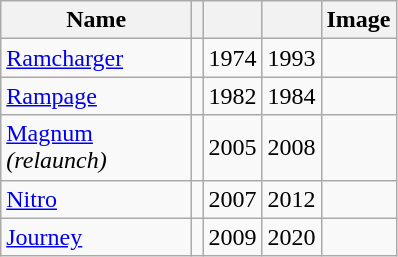<table class="wikitable sortable">
<tr>
<th width=120px>Name</th>
<th width=px></th>
<th width=px></th>
<th width=px></th>
<th width=px>Image</th>
</tr>
<tr>
<td><a href='#'>Ramcharger</a></td>
<td></td>
<td>1974</td>
<td>1993</td>
<td></td>
</tr>
<tr>
<td><a href='#'>Rampage</a> </td>
<td></td>
<td>1982</td>
<td>1984</td>
<td></td>
</tr>
<tr>
<td><a href='#'>Magnum</a><br><em>(relaunch)</em></td>
<td></td>
<td>2005</td>
<td>2008</td>
<td></td>
</tr>
<tr>
<td><a href='#'>Nitro</a></td>
<td></td>
<td>2007</td>
<td>2012</td>
<td></td>
</tr>
<tr>
<td><a href='#'>Journey</a></td>
<td></td>
<td>2009</td>
<td>2020</td>
<td></td>
</tr>
</table>
